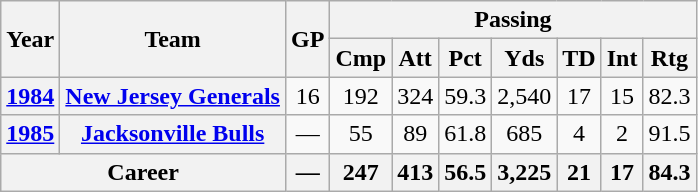<table class=wikitable style="text-align:center;">
<tr>
<th rowspan="2">Year</th>
<th rowspan="2">Team</th>
<th rowspan="2">GP</th>
<th colspan="7">Passing</th>
</tr>
<tr>
<th>Cmp</th>
<th>Att</th>
<th>Pct</th>
<th>Yds</th>
<th>TD</th>
<th>Int</th>
<th>Rtg</th>
</tr>
<tr>
<th><a href='#'>1984</a></th>
<th><a href='#'>New Jersey Generals</a></th>
<td>16</td>
<td>192</td>
<td>324</td>
<td>59.3</td>
<td>2,540</td>
<td>17</td>
<td>15</td>
<td>82.3</td>
</tr>
<tr>
<th><a href='#'>1985</a></th>
<th><a href='#'>Jacksonville Bulls</a></th>
<td>—</td>
<td>55</td>
<td>89</td>
<td>61.8</td>
<td>685</td>
<td>4</td>
<td>2</td>
<td>91.5</td>
</tr>
<tr>
<th colspan="2">Career</th>
<th>—</th>
<th>247</th>
<th>413</th>
<th>56.5</th>
<th>3,225</th>
<th>21</th>
<th>17</th>
<th>84.3</th>
</tr>
</table>
